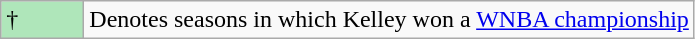<table class="wikitable">
<tr>
<td style="background:#afe6ba; width:3em;">†</td>
<td>Denotes seasons in which Kelley won a <a href='#'>WNBA championship</a></td>
</tr>
</table>
